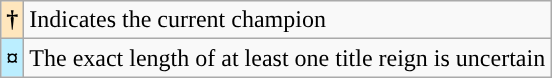<table class="wikitable">
<tr>
<th style="background-color:#FFE6BD">†</th>
<td>Indicates the current champion</td>
</tr>
<tr>
<th style="background-color:#bbeeff">¤</th>
<td>The exact length of at least one title reign is uncertain</td>
</tr>
</table>
